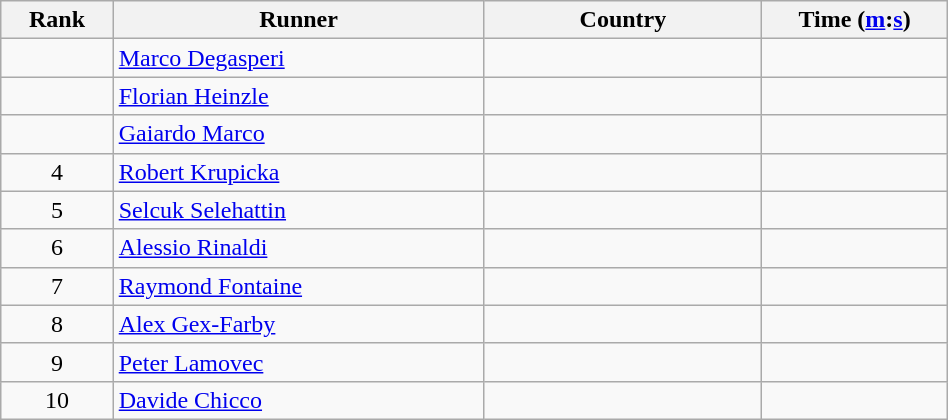<table class="wikitable" width=50%>
<tr>
<th width=5%>Rank</th>
<th width=20%>Runner</th>
<th width=15%>Country</th>
<th width=10%>Time (<a href='#'>m</a>:<a href='#'>s</a>)</th>
</tr>
<tr align="center">
<td></td>
<td align="left"><a href='#'>Marco Degasperi</a></td>
<td align="left"></td>
<td></td>
</tr>
<tr align="center">
<td></td>
<td align="left"><a href='#'>Florian Heinzle</a></td>
<td align="left"></td>
<td></td>
</tr>
<tr align="center">
<td></td>
<td align="left"><a href='#'>Gaiardo Marco</a></td>
<td align="left"></td>
<td></td>
</tr>
<tr align="center">
<td>4</td>
<td align="left"><a href='#'>Robert Krupicka</a></td>
<td align="left"></td>
<td></td>
</tr>
<tr align="center">
<td>5</td>
<td align="left"><a href='#'>Selcuk Selehattin</a></td>
<td align="left"></td>
<td></td>
</tr>
<tr align="center">
<td>6</td>
<td align="left"><a href='#'>Alessio Rinaldi</a></td>
<td align="left"></td>
<td></td>
</tr>
<tr align="center">
<td>7</td>
<td align="left"><a href='#'>Raymond Fontaine</a></td>
<td align="left"></td>
<td></td>
</tr>
<tr align="center">
<td>8</td>
<td align="left"><a href='#'>Alex Gex-Farby</a></td>
<td align="left"></td>
<td></td>
</tr>
<tr align="center">
<td>9</td>
<td align="left"><a href='#'>Peter Lamovec</a></td>
<td align="left"></td>
<td></td>
</tr>
<tr align="center">
<td>10</td>
<td align="left"><a href='#'>Davide Chicco</a></td>
<td align="left"></td>
<td></td>
</tr>
</table>
